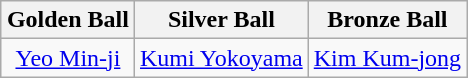<table class=wikitable style="text-align:center; margin:auto">
<tr>
<th>Golden Ball</th>
<th>Silver Ball</th>
<th>Bronze Ball</th>
</tr>
<tr>
<td> <a href='#'>Yeo Min-ji</a></td>
<td> <a href='#'>Kumi Yokoyama</a></td>
<td> <a href='#'>Kim Kum-jong</a></td>
</tr>
</table>
